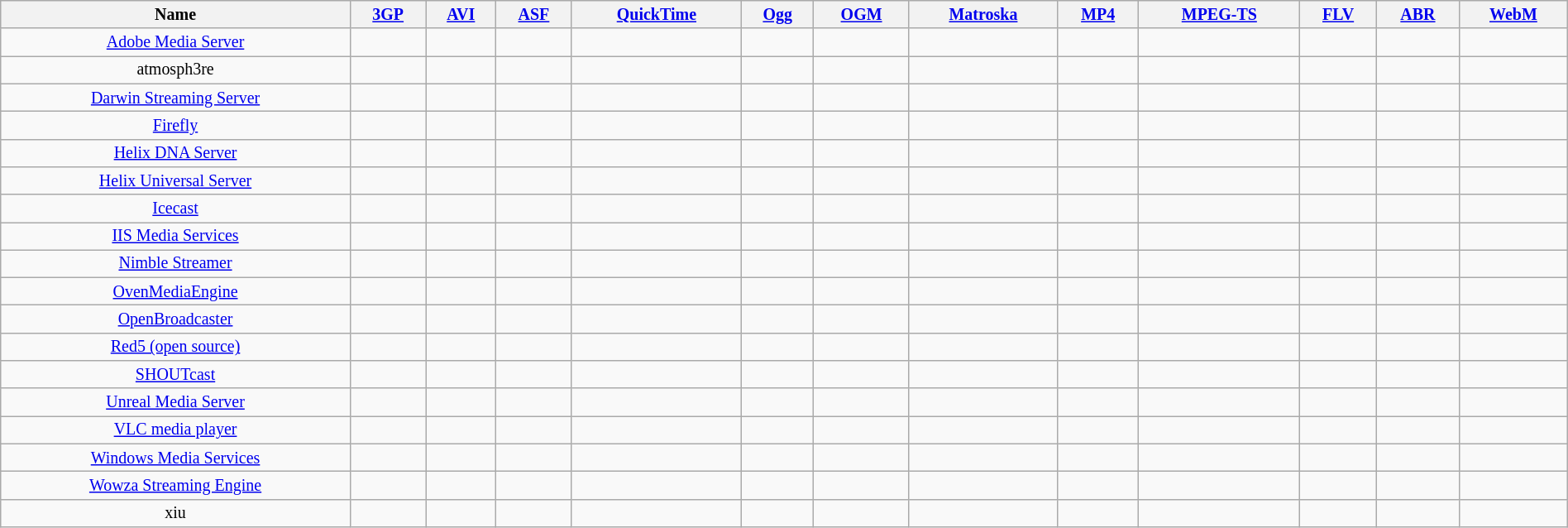<table class="wikitable sortable" style="font-size: smaller; text-align: center; width: 100%;">
<tr>
<th>Name</th>
<th><a href='#'>3GP</a></th>
<th><a href='#'>AVI</a></th>
<th><a href='#'>ASF</a></th>
<th><a href='#'>QuickTime</a></th>
<th><a href='#'>Ogg</a></th>
<th><a href='#'>OGM</a></th>
<th><a href='#'>Matroska</a></th>
<th><a href='#'>MP4</a></th>
<th><a href='#'>MPEG-TS</a></th>
<th><a href='#'>FLV</a></th>
<th><a href='#'>ABR</a></th>
<th><a href='#'>WebM</a></th>
</tr>
<tr>
<td><a href='#'>Adobe Media Server</a></td>
<td></td>
<td></td>
<td></td>
<td></td>
<td></td>
<td></td>
<td></td>
<td></td>
<td></td>
<td></td>
<td></td>
<td></td>
</tr>
<tr>
<td>atmosph3re</td>
<td></td>
<td></td>
<td></td>
<td></td>
<td></td>
<td></td>
<td></td>
<td></td>
<td></td>
<td></td>
<td></td>
<td></td>
</tr>
<tr>
<td><a href='#'>Darwin Streaming Server</a></td>
<td></td>
<td></td>
<td></td>
<td></td>
<td></td>
<td></td>
<td></td>
<td></td>
<td></td>
<td></td>
<td></td>
<td></td>
</tr>
<tr>
<td><a href='#'>Firefly</a></td>
<td></td>
<td></td>
<td></td>
<td></td>
<td></td>
<td></td>
<td></td>
<td></td>
<td></td>
<td></td>
<td></td>
<td></td>
</tr>
<tr>
<td><a href='#'>Helix DNA Server</a></td>
<td></td>
<td></td>
<td></td>
<td></td>
<td></td>
<td></td>
<td></td>
<td></td>
<td></td>
<td></td>
<td></td>
<td></td>
</tr>
<tr>
<td><a href='#'>Helix Universal Server</a></td>
<td></td>
<td></td>
<td></td>
<td></td>
<td></td>
<td></td>
<td></td>
<td></td>
<td></td>
<td></td>
<td></td>
<td></td>
</tr>
<tr>
<td><a href='#'>Icecast</a></td>
<td></td>
<td></td>
<td></td>
<td></td>
<td></td>
<td></td>
<td></td>
<td></td>
<td></td>
<td></td>
<td></td>
<td></td>
</tr>
<tr>
<td><a href='#'>IIS Media Services</a></td>
<td></td>
<td></td>
<td></td>
<td></td>
<td></td>
<td></td>
<td></td>
<td></td>
<td></td>
<td></td>
<td></td>
<td></td>
</tr>
<tr>
<td><a href='#'>Nimble Streamer</a></td>
<td></td>
<td></td>
<td></td>
<td></td>
<td></td>
<td></td>
<td></td>
<td></td>
<td></td>
<td></td>
<td></td>
<td></td>
</tr>
<tr>
<td><a href='#'>OvenMediaEngine</a></td>
<td></td>
<td></td>
<td></td>
<td></td>
<td></td>
<td></td>
<td></td>
<td></td>
<td></td>
<td></td>
<td></td>
<td></td>
</tr>
<tr>
<td><a href='#'>OpenBroadcaster</a></td>
<td></td>
<td></td>
<td></td>
<td></td>
<td></td>
<td></td>
<td></td>
<td></td>
<td></td>
<td></td>
<td></td>
<td></td>
</tr>
<tr>
<td><a href='#'>Red5 (open source)</a></td>
<td></td>
<td></td>
<td></td>
<td></td>
<td></td>
<td></td>
<td></td>
<td></td>
<td></td>
<td></td>
<td></td>
<td></td>
</tr>
<tr>
<td><a href='#'>SHOUTcast</a></td>
<td></td>
<td></td>
<td></td>
<td></td>
<td></td>
<td></td>
<td></td>
<td></td>
<td></td>
<td></td>
<td></td>
<td></td>
</tr>
<tr>
<td><a href='#'>Unreal Media Server</a></td>
<td></td>
<td></td>
<td></td>
<td></td>
<td></td>
<td></td>
<td></td>
<td></td>
<td></td>
<td></td>
<td></td>
<td></td>
</tr>
<tr>
<td><a href='#'>VLC media player</a></td>
<td></td>
<td></td>
<td></td>
<td></td>
<td></td>
<td></td>
<td></td>
<td></td>
<td></td>
<td></td>
<td></td>
<td></td>
</tr>
<tr>
<td><a href='#'>Windows Media Services</a></td>
<td></td>
<td></td>
<td></td>
<td></td>
<td></td>
<td></td>
<td></td>
<td></td>
<td></td>
<td></td>
<td></td>
<td></td>
</tr>
<tr>
<td><a href='#'>Wowza Streaming Engine</a></td>
<td></td>
<td></td>
<td></td>
<td></td>
<td></td>
<td></td>
<td></td>
<td></td>
<td></td>
<td></td>
<td></td>
<td></td>
</tr>
<tr>
<td>xiu</td>
<td></td>
<td></td>
<td></td>
<td></td>
<td></td>
<td></td>
<td></td>
<td></td>
<td></td>
<td></td>
<td></td>
<td></td>
</tr>
</table>
